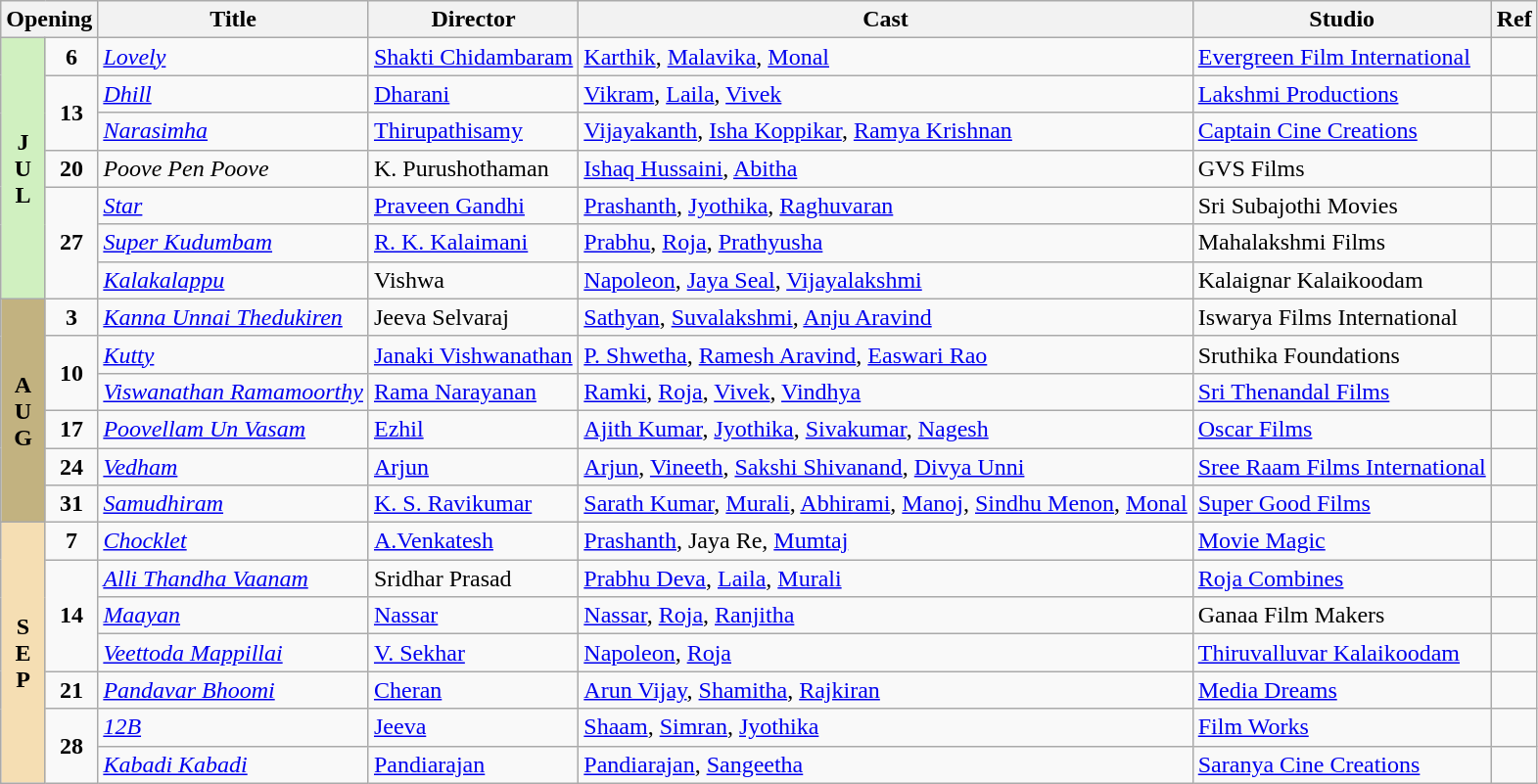<table class="wikitable">
<tr>
<th colspan="2">Opening</th>
<th>Title</th>
<th>Director</th>
<th>Cast</th>
<th>Studio</th>
<th>Ref</th>
</tr>
<tr July!>
<td rowspan="7" valign="center" align="center" style="background:#d0f0c0; textcolor:#000;"><strong>J<br>U<br>L</strong></td>
<td rowspan="1" align="center"><strong>6</strong></td>
<td><em><a href='#'>Lovely</a></em></td>
<td><a href='#'>Shakti Chidambaram</a></td>
<td><a href='#'>Karthik</a>, <a href='#'>Malavika</a>, <a href='#'>Monal</a></td>
<td><a href='#'>Evergreen Film International</a></td>
<td></td>
</tr>
<tr>
<td rowspan="2" align="center"><strong>13</strong></td>
<td><em><a href='#'>Dhill</a></em></td>
<td><a href='#'>Dharani</a></td>
<td><a href='#'>Vikram</a>, <a href='#'>Laila</a>, <a href='#'>Vivek</a></td>
<td><a href='#'>Lakshmi Productions</a></td>
<td></td>
</tr>
<tr>
<td><em><a href='#'>Narasimha</a></em></td>
<td><a href='#'>Thirupathisamy</a></td>
<td><a href='#'>Vijayakanth</a>, <a href='#'>Isha Koppikar</a>, <a href='#'>Ramya Krishnan</a></td>
<td><a href='#'>Captain Cine Creations</a></td>
<td></td>
</tr>
<tr>
<td rowspan="1" align="center"><strong>20</strong></td>
<td><em>Poove Pen Poove</em></td>
<td>K. Purushothaman</td>
<td><a href='#'>Ishaq Hussaini</a>, <a href='#'>Abitha</a></td>
<td>GVS Films</td>
<td></td>
</tr>
<tr>
<td rowspan="3" align="center"><strong>27</strong></td>
<td><em><a href='#'>Star</a></em></td>
<td><a href='#'>Praveen Gandhi</a></td>
<td><a href='#'>Prashanth</a>, <a href='#'>Jyothika</a>, <a href='#'>Raghuvaran</a></td>
<td>Sri Subajothi Movies</td>
<td></td>
</tr>
<tr>
<td><em><a href='#'>Super Kudumbam</a></em></td>
<td><a href='#'>R. K. Kalaimani</a></td>
<td><a href='#'>Prabhu</a>, <a href='#'>Roja</a>, <a href='#'>Prathyusha</a></td>
<td>Mahalakshmi Films</td>
<td></td>
</tr>
<tr>
<td><em><a href='#'>Kalakalappu</a></em></td>
<td>Vishwa</td>
<td><a href='#'>Napoleon</a>, <a href='#'>Jaya Seal</a>, <a href='#'>Vijayalakshmi</a></td>
<td>Kalaignar Kalaikoodam</td>
<td></td>
</tr>
<tr August!>
<td rowspan="6" valign="center" align="center" style="background:#C2B280; textcolor:#000;"><strong>A<br>U<br>G</strong></td>
<td rowspan="1" align="center"><strong>3</strong></td>
<td><em><a href='#'>Kanna Unnai Thedukiren</a></em></td>
<td>Jeeva Selvaraj</td>
<td><a href='#'>Sathyan</a>, <a href='#'>Suvalakshmi</a>, <a href='#'>Anju Aravind</a></td>
<td>Iswarya Films International</td>
<td></td>
</tr>
<tr>
<td rowspan="2" align="center"><strong>10</strong></td>
<td><em><a href='#'>Kutty</a></em></td>
<td><a href='#'>Janaki Vishwanathan</a></td>
<td><a href='#'>P. Shwetha</a>, <a href='#'>Ramesh Aravind</a>, <a href='#'>Easwari Rao</a></td>
<td>Sruthika Foundations</td>
<td></td>
</tr>
<tr>
<td><em><a href='#'>Viswanathan Ramamoorthy</a></em></td>
<td><a href='#'>Rama Narayanan</a></td>
<td><a href='#'>Ramki</a>, <a href='#'>Roja</a>, <a href='#'>Vivek</a>, <a href='#'>Vindhya</a></td>
<td><a href='#'>Sri Thenandal Films</a></td>
<td></td>
</tr>
<tr>
<td rowspan="1" align="center"><strong>17</strong></td>
<td><em><a href='#'>Poovellam Un Vasam</a></em></td>
<td><a href='#'>Ezhil</a></td>
<td><a href='#'>Ajith Kumar</a>, <a href='#'>Jyothika</a>, <a href='#'>Sivakumar</a>, <a href='#'>Nagesh</a></td>
<td><a href='#'>Oscar Films</a></td>
<td></td>
</tr>
<tr>
<td rowspan="1" align="center"><strong>24</strong></td>
<td><em><a href='#'>Vedham</a></em></td>
<td><a href='#'>Arjun</a></td>
<td><a href='#'>Arjun</a>, <a href='#'>Vineeth</a>, <a href='#'>Sakshi Shivanand</a>, <a href='#'>Divya Unni</a></td>
<td><a href='#'>Sree Raam Films International</a></td>
<td></td>
</tr>
<tr>
<td rowspan="1" align="center"><strong>31</strong></td>
<td><em><a href='#'>Samudhiram</a></em></td>
<td><a href='#'>K. S. Ravikumar</a></td>
<td><a href='#'>Sarath Kumar</a>, <a href='#'>Murali</a>, <a href='#'>Abhirami</a>, <a href='#'>Manoj</a>, <a href='#'>Sindhu Menon</a>, <a href='#'>Monal</a></td>
<td><a href='#'>Super Good Films</a></td>
<td></td>
</tr>
<tr September!>
<td rowspan="7" valign="center" align="center" style="background:#F5DEB3; textcolor:#000;"><strong>S<br>E<br>P</strong></td>
<td rowspan="1" align="center"><strong>7</strong></td>
<td><em><a href='#'>Chocklet</a></em></td>
<td><a href='#'>A.Venkatesh</a></td>
<td><a href='#'>Prashanth</a>, Jaya Re, <a href='#'>Mumtaj</a></td>
<td><a href='#'>Movie Magic</a></td>
<td></td>
</tr>
<tr>
<td rowspan="3" align="center"><strong>14</strong></td>
<td><em><a href='#'>Alli Thandha Vaanam</a></em></td>
<td>Sridhar Prasad</td>
<td><a href='#'>Prabhu Deva</a>, <a href='#'>Laila</a>, <a href='#'>Murali</a></td>
<td><a href='#'>Roja Combines</a></td>
<td></td>
</tr>
<tr>
<td><em><a href='#'>Maayan</a></em></td>
<td><a href='#'>Nassar</a></td>
<td><a href='#'>Nassar</a>, <a href='#'>Roja</a>, <a href='#'>Ranjitha</a></td>
<td>Ganaa Film Makers</td>
<td></td>
</tr>
<tr>
<td><em><a href='#'>Veettoda Mappillai</a></em></td>
<td><a href='#'>V. Sekhar</a></td>
<td><a href='#'>Napoleon</a>, <a href='#'>Roja</a></td>
<td><a href='#'>Thiruvalluvar Kalaikoodam</a></td>
<td></td>
</tr>
<tr>
<td rowspan="1" align="center"><strong>21</strong></td>
<td><em><a href='#'>Pandavar Bhoomi</a></em></td>
<td><a href='#'>Cheran</a></td>
<td><a href='#'>Arun Vijay</a>, <a href='#'>Shamitha</a>, <a href='#'>Rajkiran</a></td>
<td><a href='#'>Media Dreams</a></td>
<td></td>
</tr>
<tr>
<td rowspan="2" align="center"><strong>28</strong></td>
<td><em><a href='#'>12B</a></em></td>
<td><a href='#'>Jeeva</a></td>
<td><a href='#'>Shaam</a>, <a href='#'>Simran</a>, <a href='#'>Jyothika</a></td>
<td><a href='#'>Film Works</a></td>
<td></td>
</tr>
<tr>
<td><em><a href='#'>Kabadi Kabadi</a></em></td>
<td><a href='#'>Pandiarajan</a></td>
<td><a href='#'>Pandiarajan</a>, <a href='#'>Sangeetha</a></td>
<td><a href='#'>Saranya Cine Creations</a></td>
<td></td>
</tr>
</table>
